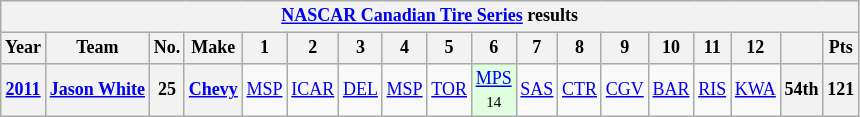<table class="wikitable" style="text-align:center; font-size:75%">
<tr>
<th colspan=45><a href='#'>NASCAR Canadian Tire Series</a> results</th>
</tr>
<tr>
<th>Year</th>
<th>Team</th>
<th>No.</th>
<th>Make</th>
<th>1</th>
<th>2</th>
<th>3</th>
<th>4</th>
<th>5</th>
<th>6</th>
<th>7</th>
<th>8</th>
<th>9</th>
<th>10</th>
<th>11</th>
<th>12</th>
<th></th>
<th>Pts</th>
</tr>
<tr>
<th><a href='#'>2011</a></th>
<th><a href='#'>Jason White</a></th>
<th>25</th>
<th><a href='#'>Chevy</a></th>
<td><a href='#'>MSP</a></td>
<td><a href='#'>ICAR</a></td>
<td><a href='#'>DEL</a></td>
<td><a href='#'>MSP</a></td>
<td><a href='#'>TOR</a></td>
<td style="background:#DFFFDF;"><a href='#'>MPS</a><br><small>14</small></td>
<td><a href='#'>SAS</a></td>
<td><a href='#'>CTR</a></td>
<td><a href='#'>CGV</a></td>
<td><a href='#'>BAR</a></td>
<td><a href='#'>RIS</a></td>
<td><a href='#'>KWA</a></td>
<th>54th</th>
<th>121</th>
</tr>
</table>
